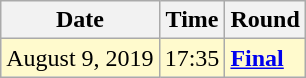<table class="wikitable">
<tr>
<th>Date</th>
<th>Time</th>
<th>Round</th>
</tr>
<tr style=background:lemonchiffon>
<td>August 9, 2019</td>
<td>17:35</td>
<td><strong><a href='#'>Final</a></strong></td>
</tr>
</table>
